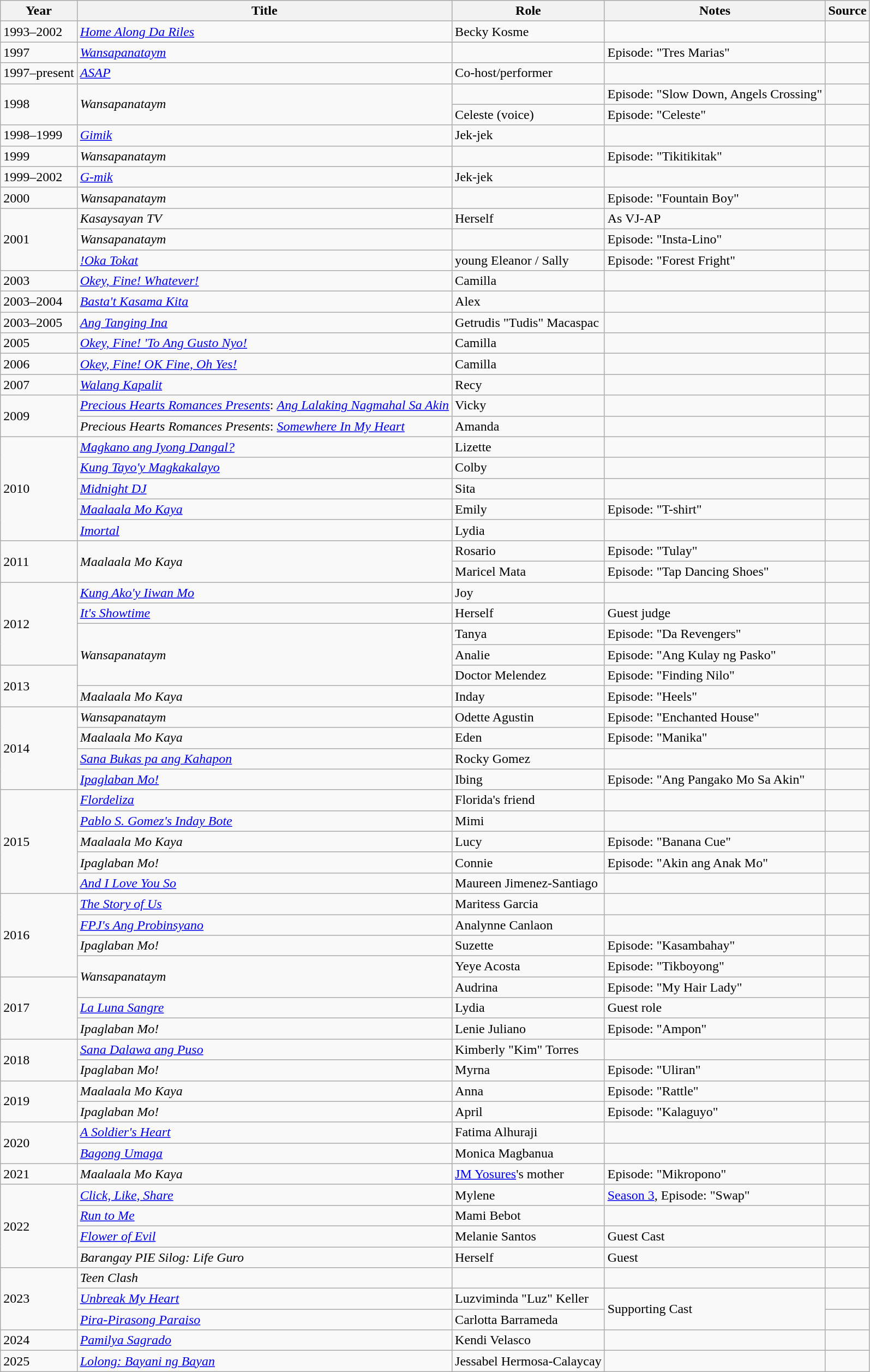<table class="wikitable sortable" >
<tr>
<th>Year</th>
<th>Title</th>
<th>Role</th>
<th class="unsortable">Notes </th>
<th class="unsortable">Source </th>
</tr>
<tr>
<td>1993–2002</td>
<td><em><a href='#'>Home Along Da Riles</a></em></td>
<td>Becky Kosme</td>
<td></td>
<td></td>
</tr>
<tr>
<td>1997</td>
<td><em><a href='#'>Wansapanataym</a></em></td>
<td></td>
<td>Episode: "Tres Marias"</td>
<td></td>
</tr>
<tr>
<td>1997–present</td>
<td><em><a href='#'>ASAP</a></em></td>
<td>Co-host/performer</td>
<td></td>
<td></td>
</tr>
<tr>
<td rowspan="2">1998</td>
<td rowspan="2"><em>Wansapanataym</em></td>
<td></td>
<td>Episode: "Slow Down, Angels Crossing"</td>
<td></td>
</tr>
<tr>
<td>Celeste (voice)</td>
<td>Episode: "Celeste"</td>
<td></td>
</tr>
<tr>
<td>1998–1999</td>
<td><em><a href='#'>Gimik</a></em></td>
<td>Jek-jek</td>
<td></td>
<td></td>
</tr>
<tr>
<td>1999</td>
<td><em>Wansapanataym</em></td>
<td></td>
<td>Episode: "Tikitikitak"</td>
<td></td>
</tr>
<tr>
<td>1999–2002</td>
<td><em><a href='#'>G-mik</a></em></td>
<td>Jek-jek</td>
<td></td>
<td></td>
</tr>
<tr>
<td>2000</td>
<td><em>Wansapanataym</em></td>
<td></td>
<td>Episode: "Fountain Boy"</td>
<td></td>
</tr>
<tr>
<td rowspan="3">2001</td>
<td><em>Kasaysayan TV</em></td>
<td>Herself</td>
<td>As VJ-AP</td>
<td></td>
</tr>
<tr>
<td><em>Wansapanataym</em></td>
<td></td>
<td>Episode: "Insta-Lino"</td>
<td></td>
</tr>
<tr>
<td><em><a href='#'>!Oka Tokat</a></em></td>
<td>young Eleanor / Sally</td>
<td>Episode: "Forest Fright"</td>
<td></td>
</tr>
<tr>
<td>2003</td>
<td><em><a href='#'>Okey, Fine! Whatever!</a></em></td>
<td>Camilla</td>
<td></td>
<td></td>
</tr>
<tr>
<td>2003–2004</td>
<td><em><a href='#'>Basta't Kasama Kita</a></em></td>
<td>Alex</td>
<td></td>
<td></td>
</tr>
<tr>
<td>2003–2005</td>
<td><em><a href='#'>Ang Tanging Ina</a></em></td>
<td>Getrudis "Tudis" Macaspac</td>
<td></td>
<td></td>
</tr>
<tr>
<td>2005</td>
<td><em><a href='#'>Okey, Fine! 'To Ang Gusto Nyo!</a></em></td>
<td>Camilla</td>
<td></td>
<td></td>
</tr>
<tr>
<td>2006</td>
<td><em><a href='#'>Okey, Fine! OK Fine, Oh Yes!</a></em></td>
<td>Camilla</td>
<td></td>
<td></td>
</tr>
<tr>
<td>2007</td>
<td><em><a href='#'>Walang Kapalit</a></em></td>
<td>Recy</td>
<td></td>
<td></td>
</tr>
<tr>
<td rowspan="2">2009</td>
<td><em><a href='#'>Precious Hearts Romances Presents</a></em>: <em><a href='#'>Ang Lalaking Nagmahal Sa Akin</a></em></td>
<td>Vicky</td>
<td></td>
<td></td>
</tr>
<tr>
<td><em>Precious Hearts Romances Presents</em>: <em><a href='#'>Somewhere In My Heart</a></em></td>
<td>Amanda</td>
<td></td>
<td></td>
</tr>
<tr>
<td rowspan="5">2010</td>
<td><em><a href='#'>Magkano ang Iyong Dangal?</a></em></td>
<td>Lizette</td>
<td></td>
<td></td>
</tr>
<tr>
<td><em><a href='#'>Kung Tayo'y Magkakalayo</a></em></td>
<td>Colby</td>
<td></td>
<td></td>
</tr>
<tr>
<td><em><a href='#'>Midnight DJ</a></em></td>
<td>Sita</td>
<td></td>
<td></td>
</tr>
<tr>
<td><em><a href='#'>Maalaala Mo Kaya</a></em></td>
<td>Emily</td>
<td>Episode: "T-shirt"</td>
<td></td>
</tr>
<tr>
<td><em><a href='#'>Imortal</a></em></td>
<td>Lydia</td>
<td></td>
<td></td>
</tr>
<tr>
<td rowspan="2">2011</td>
<td rowspan="2"><em>Maalaala Mo Kaya</em></td>
<td>Rosario</td>
<td>Episode: "Tulay"</td>
<td></td>
</tr>
<tr>
<td>Maricel Mata</td>
<td>Episode: "Tap Dancing Shoes"</td>
<td></td>
</tr>
<tr>
<td rowspan="4">2012</td>
<td><em><a href='#'>Kung Ako'y Iiwan Mo</a></em></td>
<td>Joy</td>
<td></td>
<td></td>
</tr>
<tr>
<td><em><a href='#'>It's Showtime</a></em></td>
<td>Herself</td>
<td>Guest judge</td>
<td></td>
</tr>
<tr>
<td rowspan="3"><em>Wansapanataym</em></td>
<td>Tanya</td>
<td>Episode: "Da Revengers"</td>
<td></td>
</tr>
<tr>
<td>Analie</td>
<td>Episode: "Ang Kulay ng Pasko"</td>
<td></td>
</tr>
<tr>
<td rowspan="2">2013</td>
<td>Doctor Melendez</td>
<td>Episode: "Finding Nilo"</td>
<td></td>
</tr>
<tr>
<td><em>Maalaala Mo Kaya</em></td>
<td>Inday</td>
<td>Episode: "Heels"</td>
<td></td>
</tr>
<tr>
<td rowspan="4">2014</td>
<td><em>Wansapanataym</em></td>
<td>Odette Agustin</td>
<td>Episode: "Enchanted House"</td>
<td></td>
</tr>
<tr>
<td><em>Maalaala Mo Kaya</em></td>
<td>Eden</td>
<td>Episode: "Manika"</td>
<td></td>
</tr>
<tr>
<td><em><a href='#'>Sana Bukas pa ang Kahapon</a></em></td>
<td>Rocky Gomez</td>
<td></td>
<td></td>
</tr>
<tr>
<td><em><a href='#'>Ipaglaban Mo!</a></em></td>
<td>Ibing</td>
<td>Episode: "Ang Pangako Mo Sa Akin"</td>
<td></td>
</tr>
<tr>
<td rowspan="5">2015</td>
<td><em><a href='#'>Flordeliza</a></em></td>
<td>Florida's friend</td>
<td></td>
<td></td>
</tr>
<tr>
<td><em><a href='#'>Pablo S. Gomez's Inday Bote</a></em></td>
<td>Mimi</td>
<td></td>
<td></td>
</tr>
<tr>
<td><em>Maalaala Mo Kaya</em></td>
<td>Lucy</td>
<td>Episode: "Banana Cue"</td>
<td></td>
</tr>
<tr>
<td><em>Ipaglaban Mo!</em></td>
<td>Connie</td>
<td>Episode: "Akin ang Anak Mo"</td>
<td></td>
</tr>
<tr>
<td><em><a href='#'>And I Love You So</a></em></td>
<td>Maureen Jimenez-Santiago</td>
<td></td>
<td></td>
</tr>
<tr>
<td rowspan="4">2016</td>
<td><em><a href='#'>The Story of Us</a></em></td>
<td>Maritess Garcia</td>
<td></td>
<td></td>
</tr>
<tr>
<td><em><a href='#'>FPJ's Ang Probinsyano</a></em></td>
<td>Analynne Canlaon</td>
<td></td>
<td></td>
</tr>
<tr>
<td><em>Ipaglaban Mo!</em></td>
<td>Suzette</td>
<td>Episode: "Kasambahay"</td>
<td></td>
</tr>
<tr>
<td rowspan="2"><em>Wansapanataym</em></td>
<td>Yeye Acosta</td>
<td>Episode: "Tikboyong"</td>
<td></td>
</tr>
<tr>
<td rowspan="3">2017</td>
<td>Audrina</td>
<td>Episode: "My Hair Lady"</td>
<td></td>
</tr>
<tr>
<td><em><a href='#'>La Luna Sangre</a></em></td>
<td>Lydia</td>
<td>Guest role</td>
<td></td>
</tr>
<tr>
<td><em>Ipaglaban Mo!</em></td>
<td>Lenie Juliano</td>
<td>Episode: "Ampon"</td>
<td></td>
</tr>
<tr>
<td rowspan="2">2018</td>
<td><em><a href='#'>Sana Dalawa ang Puso</a></em></td>
<td>Kimberly "Kim" Torres</td>
<td></td>
<td></td>
</tr>
<tr>
<td><em>Ipaglaban Mo!</em></td>
<td>Myrna</td>
<td>Episode: "Uliran"</td>
<td></td>
</tr>
<tr>
<td rowspan="2">2019</td>
<td><em>Maalaala Mo Kaya</em></td>
<td>Anna</td>
<td>Episode: "Rattle"</td>
<td></td>
</tr>
<tr>
<td><em>Ipaglaban Mo!</em></td>
<td>April</td>
<td>Episode: "Kalaguyo"</td>
<td></td>
</tr>
<tr>
<td rowspan="2">2020</td>
<td><em><a href='#'>A Soldier's Heart</a></em></td>
<td>Fatima Alhuraji</td>
<td></td>
<td></td>
</tr>
<tr>
<td><em><a href='#'>Bagong Umaga</a></em></td>
<td>Monica Magbanua</td>
<td></td>
<td></td>
</tr>
<tr>
<td>2021</td>
<td><em>Maalaala Mo Kaya</em></td>
<td><a href='#'>JM Yosures</a>'s mother</td>
<td>Episode: "Mikropono"</td>
<td></td>
</tr>
<tr>
<td rowspan="4">2022</td>
<td><em><a href='#'>Click, Like, Share</a></em></td>
<td>Mylene</td>
<td><a href='#'>Season 3</a>, Episode: "Swap"</td>
<td></td>
</tr>
<tr>
<td><em><a href='#'>Run to Me</a></em></td>
<td>Mami Bebot</td>
<td></td>
<td></td>
</tr>
<tr>
<td><em><a href='#'>Flower of Evil</a></em></td>
<td>Melanie Santos</td>
<td>Guest Cast</td>
<td></td>
</tr>
<tr>
<td><em>Barangay PIE Silog: Life Guro</em></td>
<td>Herself</td>
<td>Guest</td>
<td></td>
</tr>
<tr>
<td rowspan="3">2023</td>
<td><em>Teen Clash</em></td>
<td></td>
<td></td>
<td></td>
</tr>
<tr>
<td><em><a href='#'>Unbreak My Heart</a></em></td>
<td>Luzviminda "Luz" Keller</td>
<td rowspan="2">Supporting Cast</td>
<td></td>
</tr>
<tr>
<td><em><a href='#'>Pira-Pirasong Paraiso</a></em></td>
<td>Carlotta Barrameda</td>
<td></td>
</tr>
<tr>
<td>2024</td>
<td><em><a href='#'>Pamilya Sagrado</a></em></td>
<td>Kendi Velasco</td>
<td></td>
<td></td>
</tr>
<tr>
<td>2025</td>
<td><a href='#'><em>Lolong: Bayani ng Bayan</em></a></td>
<td>Jessabel Hermosa-Calaycay</td>
<td></td>
<td></td>
</tr>
</table>
